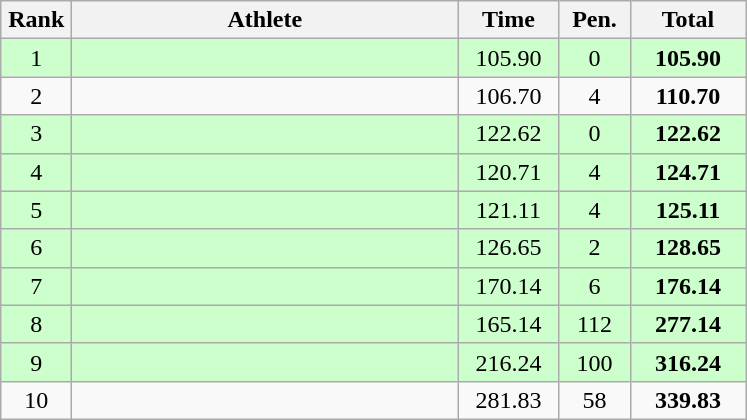<table class=wikitable style="text-align:center">
<tr>
<th width=40>Rank</th>
<th width=250>Athlete</th>
<th width=60>Time</th>
<th width=40>Pen.</th>
<th width=70>Total</th>
</tr>
<tr bgcolor="ccffcc">
<td>1</td>
<td align=left></td>
<td>105.90</td>
<td>0</td>
<td><strong>105.90</strong></td>
</tr>
<tr>
<td>2</td>
<td align=left></td>
<td>106.70</td>
<td>4</td>
<td><strong>110.70</strong></td>
</tr>
<tr bgcolor="ccffcc">
<td>3</td>
<td align=left></td>
<td>122.62</td>
<td>0</td>
<td><strong>122.62</strong></td>
</tr>
<tr bgcolor="ccffcc">
<td>4</td>
<td align=left></td>
<td>120.71</td>
<td>4</td>
<td><strong>124.71</strong></td>
</tr>
<tr bgcolor="ccffcc">
<td>5</td>
<td align=left></td>
<td>121.11</td>
<td>4</td>
<td><strong>125.11</strong></td>
</tr>
<tr bgcolor="ccffcc">
<td>6</td>
<td align=left></td>
<td>126.65</td>
<td>2</td>
<td><strong>128.65</strong></td>
</tr>
<tr bgcolor="ccffcc">
<td>7</td>
<td align=left></td>
<td>170.14</td>
<td>6</td>
<td><strong>176.14</strong></td>
</tr>
<tr bgcolor="ccffcc">
<td>8</td>
<td align=left></td>
<td>165.14</td>
<td>112</td>
<td><strong>277.14</strong></td>
</tr>
<tr bgcolor="ccffcc">
<td>9</td>
<td align=left></td>
<td>216.24</td>
<td>100</td>
<td><strong>316.24</strong></td>
</tr>
<tr>
<td>10</td>
<td align=left></td>
<td>281.83</td>
<td>58</td>
<td><strong>339.83</strong></td>
</tr>
</table>
